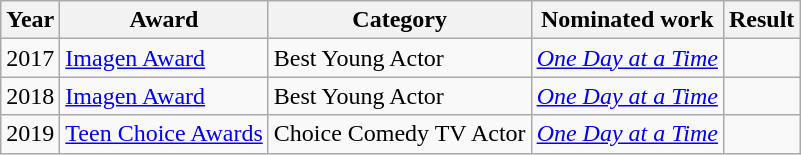<table class="wikitable plainrowheaders">
<tr>
<th>Year</th>
<th>Award</th>
<th>Category</th>
<th>Nominated work</th>
<th>Result</th>
</tr>
<tr>
<td>2017</td>
<td><a href='#'>Imagen Award</a></td>
<td>Best Young Actor</td>
<td rowspan=1><em><a href='#'>One Day at a Time</a></em></td>
<td></td>
</tr>
<tr>
<td>2018</td>
<td><a href='#'>Imagen Award</a></td>
<td>Best Young Actor</td>
<td rowspan=1><em><a href='#'>One Day at a Time</a></em></td>
<td></td>
</tr>
<tr>
<td>2019</td>
<td><a href='#'>Teen Choice Awards</a></td>
<td>Choice Comedy TV Actor</td>
<td rowspan=1><em><a href='#'>One Day at a Time</a></em></td>
<td></td>
</tr>
</table>
